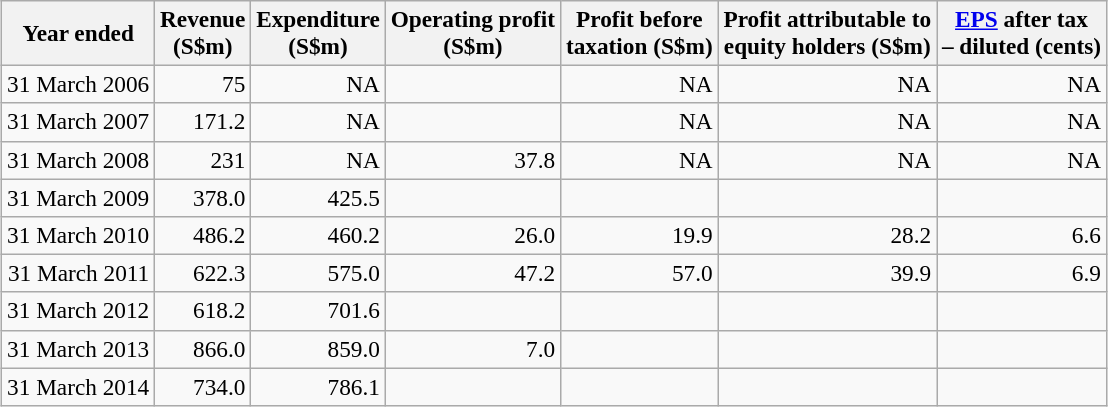<table class="wikitable sortable" style="margin:1em auto; font-size:97%; text-align:right;">
<tr>
<th>Year ended</th>
<th>Revenue<br>(S$m)</th>
<th>Expenditure<br>(S$m)</th>
<th>Operating profit<br>(S$m)</th>
<th>Profit before<br>taxation (S$m)</th>
<th>Profit attributable to<br>equity holders (S$m)</th>
<th><a href='#'>EPS</a> after tax<br>– diluted (cents)</th>
</tr>
<tr>
<td>31 March 2006</td>
<td>75</td>
<td>NA</td>
<td></td>
<td>NA</td>
<td>NA</td>
<td>NA</td>
</tr>
<tr>
<td>31 March 2007</td>
<td>171.2</td>
<td>NA</td>
<td></td>
<td>NA</td>
<td>NA</td>
<td>NA</td>
</tr>
<tr>
<td>31 March 2008</td>
<td>231</td>
<td>NA</td>
<td>37.8</td>
<td>NA</td>
<td>NA</td>
<td>NA</td>
</tr>
<tr>
<td>31 March 2009</td>
<td>378.0</td>
<td>425.5</td>
<td></td>
<td></td>
<td></td>
<td></td>
</tr>
<tr>
<td>31 March 2010</td>
<td>486.2</td>
<td>460.2</td>
<td>26.0</td>
<td>19.9</td>
<td>28.2</td>
<td>6.6</td>
</tr>
<tr>
<td>31 March 2011</td>
<td>622.3</td>
<td>575.0</td>
<td>47.2</td>
<td>57.0</td>
<td>39.9</td>
<td>6.9</td>
</tr>
<tr>
<td>31 March 2012</td>
<td>618.2</td>
<td>701.6</td>
<td></td>
<td></td>
<td></td>
<td></td>
</tr>
<tr>
<td>31 March 2013</td>
<td>866.0</td>
<td>859.0</td>
<td>7.0</td>
<td></td>
<td></td>
<td></td>
</tr>
<tr>
<td>31 March 2014</td>
<td>734.0</td>
<td>786.1</td>
<td></td>
<td></td>
<td></td>
<td></td>
</tr>
</table>
